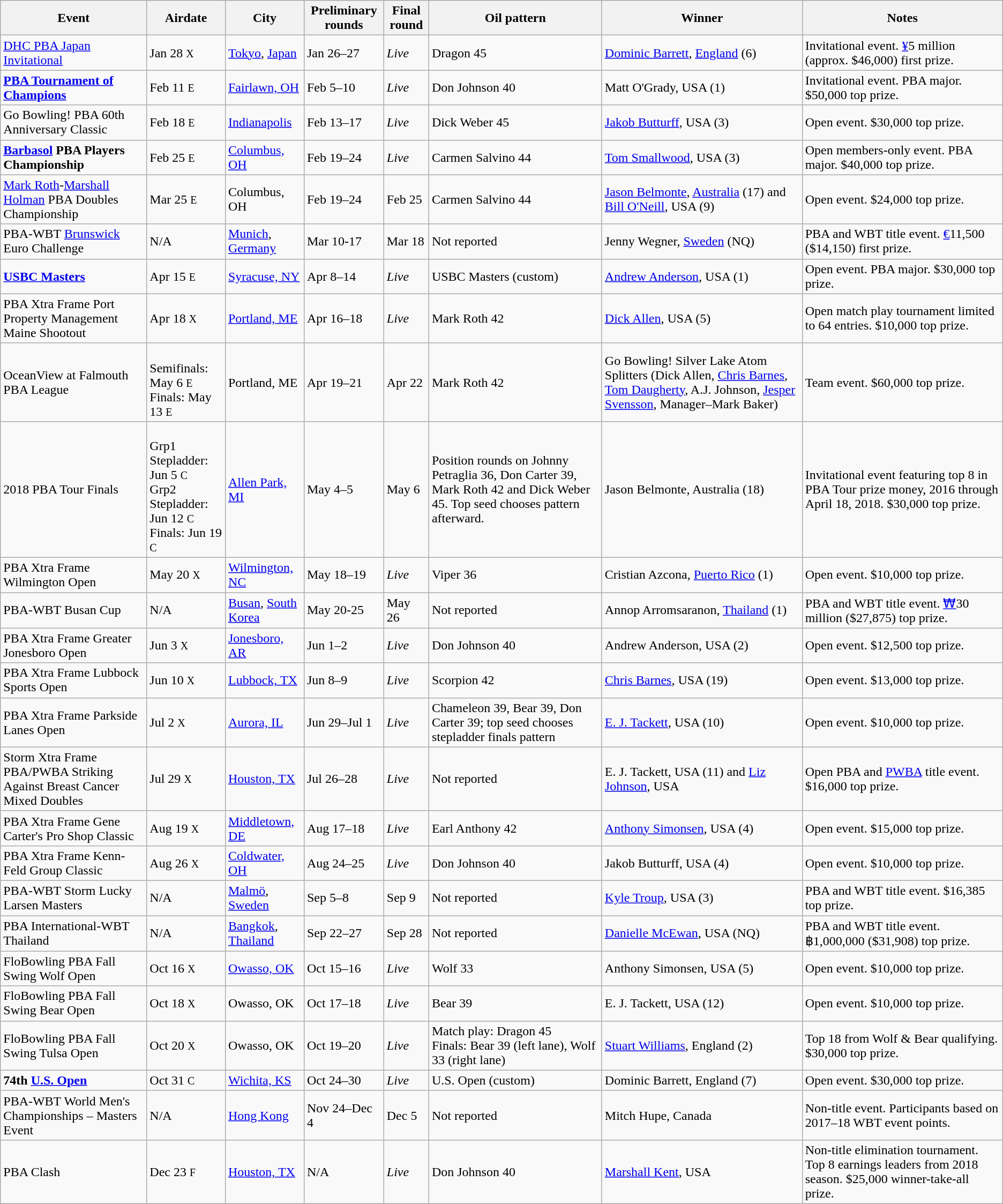<table class="wikitable">
<tr>
<th>Event</th>
<th>Airdate</th>
<th>City</th>
<th>Preliminary rounds</th>
<th>Final round</th>
<th>Oil pattern</th>
<th>Winner</th>
<th width=20%>Notes</th>
</tr>
<tr>
<td><a href='#'>DHC PBA Japan Invitational</a></td>
<td>Jan 28 <small>X</small></td>
<td><a href='#'>Tokyo</a>, <a href='#'>Japan</a></td>
<td>Jan 26–27</td>
<td><em>Live</em></td>
<td>Dragon 45</td>
<td><a href='#'>Dominic Barrett</a>, <a href='#'>England</a> (6)</td>
<td>Invitational event. <a href='#'>¥</a>5 million (approx. $46,000) first prize.</td>
</tr>
<tr>
<td><strong><a href='#'>PBA Tournament of Champions</a></strong></td>
<td>Feb 11 <small>E</small></td>
<td><a href='#'>Fairlawn, OH</a></td>
<td>Feb 5–10</td>
<td><em>Live</em></td>
<td>Don Johnson 40</td>
<td>Matt O'Grady, USA (1)</td>
<td>Invitational event. PBA major. $50,000 top prize.</td>
</tr>
<tr>
<td>Go Bowling! PBA 60th Anniversary Classic</td>
<td>Feb 18 <small>E</small></td>
<td><a href='#'>Indianapolis</a></td>
<td>Feb 13–17</td>
<td><em>Live</em></td>
<td>Dick Weber 45</td>
<td><a href='#'>Jakob Butturff</a>, USA (3)</td>
<td>Open event. $30,000 top prize.</td>
</tr>
<tr>
<td><strong><a href='#'>Barbasol</a> PBA Players Championship</strong></td>
<td>Feb 25 <small>E</small></td>
<td><a href='#'>Columbus, OH</a></td>
<td>Feb 19–24</td>
<td><em>Live</em></td>
<td>Carmen Salvino 44</td>
<td><a href='#'>Tom Smallwood</a>, USA (3)</td>
<td>Open members-only event. PBA major. $40,000 top prize.</td>
</tr>
<tr>
<td><a href='#'>Mark Roth</a>-<a href='#'>Marshall Holman</a> PBA Doubles Championship</td>
<td>Mar 25 <small>E</small></td>
<td>Columbus, OH</td>
<td>Feb 19–24</td>
<td>Feb 25</td>
<td>Carmen Salvino 44</td>
<td><a href='#'>Jason Belmonte</a>, <a href='#'>Australia</a> (17) and <a href='#'>Bill O'Neill</a>, USA (9)</td>
<td>Open event. $24,000 top prize.</td>
</tr>
<tr>
<td>PBA-WBT <a href='#'>Brunswick</a> Euro Challenge</td>
<td>N/A</td>
<td><a href='#'>Munich</a>, <a href='#'>Germany</a></td>
<td>Mar 10-17</td>
<td>Mar 18</td>
<td>Not reported</td>
<td>Jenny Wegner, <a href='#'>Sweden</a> (NQ)</td>
<td>PBA and WBT title event. <a href='#'>€</a>11,500 ($14,150) first prize.</td>
</tr>
<tr>
<td><strong><a href='#'>USBC Masters</a></strong></td>
<td>Apr 15 <small>E</small></td>
<td><a href='#'>Syracuse, NY</a></td>
<td>Apr 8–14</td>
<td><em>Live</em></td>
<td>USBC Masters (custom)</td>
<td><a href='#'>Andrew Anderson</a>, USA (1)</td>
<td>Open event. PBA major. $30,000 top prize.</td>
</tr>
<tr>
<td>PBA Xtra Frame Port Property Management Maine Shootout</td>
<td>Apr 18 <small>X</small></td>
<td><a href='#'>Portland, ME</a></td>
<td>Apr 16–18</td>
<td><em>Live</em></td>
<td>Mark Roth 42</td>
<td><a href='#'>Dick Allen</a>, USA (5)</td>
<td>Open match play tournament limited to 64 entries. $10,000 top prize.</td>
</tr>
<tr>
<td>OceanView at Falmouth PBA League</td>
<td><br>Semifinals: May 6 <small>E</small><br>Finals: May 13 <small>E</small></td>
<td>Portland, ME</td>
<td>Apr 19–21</td>
<td>Apr 22</td>
<td>Mark Roth 42</td>
<td>Go Bowling! Silver Lake Atom Splitters (Dick Allen, <a href='#'>Chris Barnes</a>, <a href='#'>Tom Daugherty</a>, A.J. Johnson, <a href='#'>Jesper Svensson</a>, Manager–Mark Baker)</td>
<td>Team event. $60,000 top prize.</td>
</tr>
<tr>
<td>2018 PBA Tour Finals</td>
<td><br>Grp1 Stepladder: Jun 5 <small>C</small><br>Grp2 Stepladder: Jun 12 <small>C</small><br>Finals: Jun 19 <small>C</small></td>
<td><a href='#'>Allen Park, MI</a></td>
<td>May 4–5</td>
<td>May 6</td>
<td>Position rounds on Johnny Petraglia 36, Don Carter 39, Mark Roth 42 and Dick Weber 45. Top seed chooses pattern afterward.</td>
<td>Jason Belmonte, Australia (18)</td>
<td>Invitational event featuring top 8 in PBA Tour prize money, 2016 through April 18, 2018. $30,000 top prize.</td>
</tr>
<tr>
<td>PBA Xtra Frame Wilmington Open</td>
<td>May 20 <small>X</small></td>
<td><a href='#'>Wilmington, NC</a></td>
<td>May 18–19</td>
<td><em>Live</em></td>
<td>Viper 36</td>
<td>Cristian Azcona, <a href='#'>Puerto Rico</a> (1)</td>
<td>Open event. $10,000 top prize.</td>
</tr>
<tr>
<td>PBA-WBT Busan Cup</td>
<td>N/A</td>
<td><a href='#'>Busan</a>, <a href='#'>South Korea</a></td>
<td>May 20-25</td>
<td>May 26</td>
<td>Not reported</td>
<td>Annop Arromsaranon, <a href='#'>Thailand</a> (1)</td>
<td>PBA and WBT title event. <a href='#'>₩</a>30 million ($27,875) top prize.</td>
</tr>
<tr>
<td>PBA Xtra Frame Greater Jonesboro Open</td>
<td>Jun 3 <small>X</small></td>
<td><a href='#'>Jonesboro, AR</a></td>
<td>Jun 1–2</td>
<td><em>Live</em></td>
<td>Don Johnson 40</td>
<td>Andrew Anderson, USA (2)</td>
<td>Open event. $12,500 top prize.</td>
</tr>
<tr>
<td>PBA Xtra Frame Lubbock Sports Open</td>
<td>Jun 10 <small>X</small></td>
<td><a href='#'>Lubbock, TX</a></td>
<td>Jun 8–9</td>
<td><em>Live</em></td>
<td>Scorpion 42</td>
<td><a href='#'>Chris Barnes</a>, USA (19)</td>
<td>Open event. $13,000 top prize.</td>
</tr>
<tr>
<td>PBA Xtra Frame Parkside Lanes Open</td>
<td>Jul 2 <small>X</small></td>
<td><a href='#'>Aurora, IL</a></td>
<td>Jun 29–Jul 1</td>
<td><em>Live</em></td>
<td>Chameleon 39, Bear 39, Don Carter 39; top seed chooses stepladder finals pattern</td>
<td><a href='#'>E. J. Tackett</a>, USA (10)</td>
<td>Open event. $10,000 top prize.</td>
</tr>
<tr>
<td>Storm Xtra Frame PBA/PWBA Striking Against Breast Cancer Mixed Doubles</td>
<td>Jul 29 <small>X</small></td>
<td><a href='#'>Houston, TX</a></td>
<td>Jul 26–28</td>
<td><em>Live</em></td>
<td>Not reported</td>
<td>E. J. Tackett, USA (11) and <a href='#'>Liz Johnson</a>, USA</td>
<td>Open PBA and <a href='#'>PWBA</a> title event. $16,000 top prize.</td>
</tr>
<tr>
<td>PBA Xtra Frame Gene Carter's Pro Shop Classic</td>
<td>Aug 19 <small>X</small></td>
<td><a href='#'>Middletown, DE</a></td>
<td>Aug 17–18</td>
<td><em>Live</em></td>
<td>Earl Anthony 42</td>
<td><a href='#'>Anthony Simonsen</a>, USA (4)</td>
<td>Open event. $15,000 top prize.</td>
</tr>
<tr>
<td>PBA Xtra Frame Kenn-Feld Group Classic</td>
<td>Aug 26 <small>X</small></td>
<td><a href='#'>Coldwater, OH</a></td>
<td>Aug 24–25</td>
<td><em>Live</em></td>
<td>Don Johnson 40</td>
<td>Jakob Butturff, USA (4)</td>
<td>Open event. $10,000 top prize.</td>
</tr>
<tr>
<td>PBA-WBT Storm Lucky Larsen Masters</td>
<td>N/A</td>
<td><a href='#'>Malmö</a>, <a href='#'>Sweden</a></td>
<td>Sep 5–8</td>
<td>Sep 9</td>
<td>Not reported</td>
<td><a href='#'>Kyle Troup</a>, USA (3)</td>
<td>PBA and WBT title event. $16,385 top prize.</td>
</tr>
<tr>
<td>PBA International-WBT Thailand</td>
<td>N/A</td>
<td><a href='#'>Bangkok</a>, <a href='#'>Thailand</a></td>
<td>Sep 22–27</td>
<td>Sep 28</td>
<td>Not reported</td>
<td><a href='#'>Danielle McEwan</a>, USA (NQ)</td>
<td>PBA and WBT title event.<br>฿1,000,000 ($31,908) top prize.</td>
</tr>
<tr>
<td>FloBowling PBA Fall Swing Wolf Open</td>
<td>Oct 16 <small>X</small></td>
<td><a href='#'>Owasso, OK</a></td>
<td>Oct 15–16</td>
<td><em>Live</em></td>
<td>Wolf 33</td>
<td>Anthony Simonsen, USA (5)</td>
<td>Open event. $10,000 top prize.</td>
</tr>
<tr>
<td>FloBowling PBA Fall Swing Bear Open</td>
<td>Oct 18 <small>X</small></td>
<td>Owasso, OK</td>
<td>Oct 17–18</td>
<td><em>Live</em></td>
<td>Bear 39</td>
<td>E. J. Tackett, USA (12)</td>
<td>Open event. $10,000 top prize.</td>
</tr>
<tr>
<td>FloBowling PBA Fall Swing Tulsa Open</td>
<td>Oct 20 <small>X</small></td>
<td>Owasso, OK</td>
<td>Oct 19–20</td>
<td><em>Live</em></td>
<td>Match play: Dragon 45<br>Finals: Bear 39 (left lane), Wolf 33 (right lane)</td>
<td><a href='#'>Stuart Williams</a>, England (2)</td>
<td>Top 18 from Wolf & Bear qualifying. $30,000 top prize.</td>
</tr>
<tr>
<td><strong>74th <a href='#'>U.S. Open</a></strong></td>
<td>Oct 31 <small>C</small></td>
<td><a href='#'>Wichita, KS</a></td>
<td>Oct 24–30</td>
<td><em>Live</em></td>
<td>U.S. Open (custom)</td>
<td>Dominic Barrett, England (7)</td>
<td>Open event. $30,000 top prize.</td>
</tr>
<tr>
<td>PBA-WBT World Men's Championships – Masters Event</td>
<td>N/A</td>
<td><a href='#'>Hong Kong</a></td>
<td>Nov 24–Dec 4</td>
<td>Dec 5</td>
<td>Not reported</td>
<td>Mitch Hupe, Canada</td>
<td>Non-title event. Participants based on 2017–18 WBT event points.</td>
</tr>
<tr>
<td>PBA Clash</td>
<td>Dec 23 <small>F</small></td>
<td><a href='#'>Houston, TX</a></td>
<td>N/A</td>
<td><em>Live</em></td>
<td>Don Johnson 40</td>
<td><a href='#'>Marshall Kent</a>, USA</td>
<td>Non-title elimination tournament. Top 8 earnings leaders from 2018 season. $25,000 winner-take-all prize.</td>
</tr>
</table>
